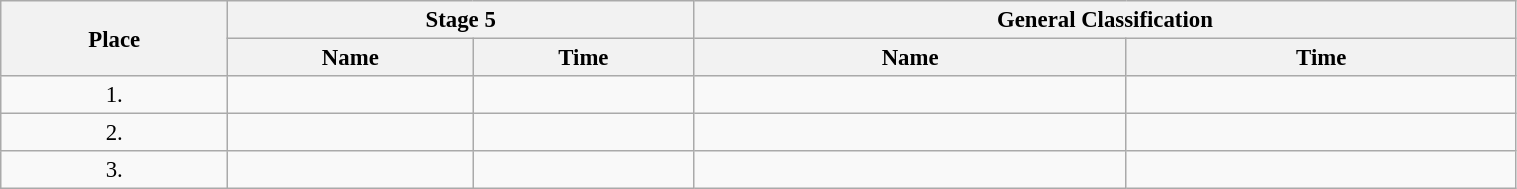<table class=wikitable style="font-size:95%" width="80%">
<tr>
<th rowspan="2">Place</th>
<th colspan="2">Stage 5</th>
<th colspan="2">General Classification</th>
</tr>
<tr>
<th>Name</th>
<th>Time</th>
<th>Name</th>
<th>Time</th>
</tr>
<tr>
<td align="center">1.</td>
<td></td>
<td></td>
<td></td>
<td></td>
</tr>
<tr>
<td align="center">2.</td>
<td></td>
<td></td>
<td></td>
<td></td>
</tr>
<tr>
<td align="center">3.</td>
<td></td>
<td></td>
<td></td>
<td></td>
</tr>
</table>
